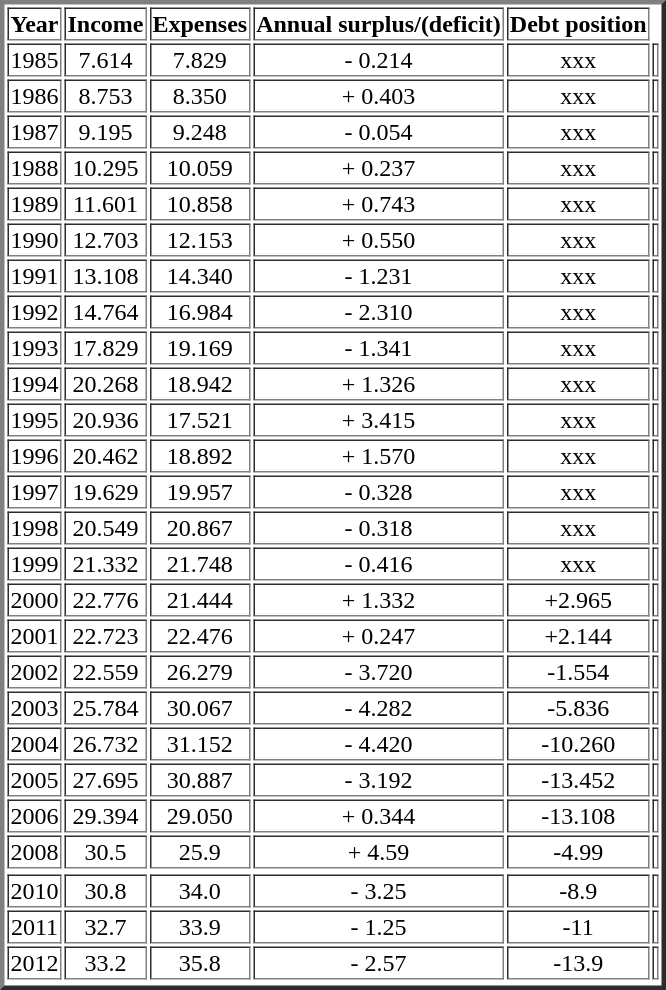<table border="3" align="center">
<tr>
<th>Year</th>
<th>Income</th>
<th>Expenses</th>
<th>Annual surplus/(deficit)</th>
<th>Debt position</th>
</tr>
<tr>
<td align=center>1985</td>
<td align=center>7.614</td>
<td align=center>7.829</td>
<td align=center>- 0.214</td>
<td align=center>xxx</td>
<td></td>
</tr>
<tr ---->
<td align=center>1986</td>
<td align=center>8.753</td>
<td align=center>8.350</td>
<td align=center>+ 0.403</td>
<td align=center>xxx</td>
<td></td>
</tr>
<tr ---->
<td align=center>1987</td>
<td align=center>9.195</td>
<td align=center>9.248</td>
<td align=center>- 0.054</td>
<td align=center>xxx</td>
<td></td>
</tr>
<tr ---->
<td align=center>1988</td>
<td align=center>10.295</td>
<td align=center>10.059</td>
<td align=center>+ 0.237</td>
<td align=center>xxx</td>
<td></td>
</tr>
<tr ---->
<td align=center>1989</td>
<td align=center>11.601</td>
<td align=center>10.858</td>
<td align=center>+ 0.743</td>
<td align=center>xxx</td>
<td></td>
</tr>
<tr ---->
<td align=center>1990</td>
<td align=center>12.703</td>
<td align=center>12.153</td>
<td align=center>+ 0.550</td>
<td align=center>xxx</td>
<td></td>
</tr>
<tr ---->
<td align=center>1991</td>
<td align=center>13.108</td>
<td align=center>14.340</td>
<td align=center>- 1.231</td>
<td align=center>xxx</td>
<td></td>
</tr>
<tr ---->
<td align=center>1992</td>
<td align=center>14.764</td>
<td align=center>16.984</td>
<td align=center>- 2.310</td>
<td align=center>xxx</td>
<td></td>
</tr>
<tr ---->
<td align=center>1993</td>
<td align=center>17.829</td>
<td align=center>19.169</td>
<td align=center>- 1.341</td>
<td align=center>xxx</td>
<td></td>
</tr>
<tr ---->
<td align=center>1994</td>
<td align=center>20.268</td>
<td align=center>18.942</td>
<td align=center>+ 1.326</td>
<td align=center>xxx</td>
<td></td>
</tr>
<tr ---->
<td align=center>1995</td>
<td align=center>20.936</td>
<td align=center>17.521</td>
<td align=center>+ 3.415</td>
<td align=center>xxx</td>
<td></td>
</tr>
<tr ---->
<td align=center>1996</td>
<td align=center>20.462</td>
<td align=center>18.892</td>
<td align=center>+ 1.570</td>
<td align=center>xxx</td>
<td></td>
</tr>
<tr ---->
<td align=center>1997</td>
<td align=center>19.629</td>
<td align=center>19.957</td>
<td align=center>- 0.328</td>
<td align=center>xxx</td>
<td></td>
</tr>
<tr ---->
<td align=center>1998</td>
<td align=center>20.549</td>
<td align=center>20.867</td>
<td align=center>- 0.318</td>
<td align=center>xxx</td>
<td></td>
</tr>
<tr ---->
<td align=center>1999</td>
<td align=center>21.332</td>
<td align=center>21.748</td>
<td align=center>- 0.416</td>
<td align=center>xxx</td>
<td></td>
</tr>
<tr ---->
<td align=center>2000</td>
<td align=center>22.776</td>
<td align=center>21.444</td>
<td align=center>+ 1.332</td>
<td align=center>+2.965</td>
<td></td>
</tr>
<tr ---->
<td align=center>2001</td>
<td align=center>22.723</td>
<td align=center>22.476</td>
<td align=center>+ 0.247</td>
<td align=center>+2.144</td>
<td></td>
</tr>
<tr ---->
<td align=center>2002</td>
<td align=center>22.559</td>
<td align=center>26.279</td>
<td align=center>- 3.720</td>
<td align=center>-1.554</td>
<td></td>
</tr>
<tr ---->
<td align=center>2003</td>
<td align=center>25.784</td>
<td align=center>30.067</td>
<td align=center>- 4.282</td>
<td align=center>-5.836</td>
<td></td>
</tr>
<tr ---->
<td align=center>2004</td>
<td align=center>26.732</td>
<td align=center>31.152</td>
<td align=center>- 4.420</td>
<td align=center>-10.260</td>
<td></td>
</tr>
<tr ---->
<td align=center>2005</td>
<td align=center>27.695</td>
<td align=center>30.887</td>
<td align=center>- 3.192</td>
<td align=center>-13.452</td>
<td></td>
</tr>
<tr ---->
<td align=center>2006</td>
<td align=center>29.394</td>
<td align=center>29.050</td>
<td align=center>+ 0.344</td>
<td align=center>-13.108</td>
<td></td>
</tr>
<tr ---->
<td align=center>2008</td>
<td align=center>30.5</td>
<td align=center>25.9</td>
<td align=center>+ 4.59</td>
<td align=center>-4.99</td>
<td></td>
</tr>
<tr ----| align=center | 2009 || align=center |30.9 ||align=center | 31.9 ||align=center | - 1.16 ||align=center | -5.59 ||>
</tr>
<tr ---->
<td align=center>2010</td>
<td align=center>30.8</td>
<td align=center>34.0</td>
<td align=center>- 3.25</td>
<td align=center>-8.9</td>
<td></td>
</tr>
<tr ---->
<td align=center>2011</td>
<td align=center>32.7</td>
<td align=center>33.9</td>
<td align=center>- 1.25</td>
<td align=center>-11</td>
<td></td>
</tr>
<tr ---->
<td align=center>2012</td>
<td align=center>33.2</td>
<td align=center>35.8</td>
<td align=center>- 2.57</td>
<td align=center>-13.9</td>
<td></td>
</tr>
<tr ---->
</tr>
</table>
